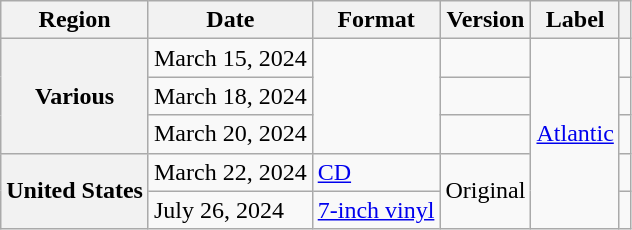<table class="wikitable plainrowheaders">
<tr>
<th scope="col">Region</th>
<th scope="col">Date</th>
<th scope="col">Format</th>
<th scope="col">Version</th>
<th scope="col">Label</th>
<th scope="col"></th>
</tr>
<tr>
<th scope="row" rowspan="3">Various</th>
<td>March 15, 2024</td>
<td rowspan="3"></td>
<td></td>
<td rowspan="5"><a href='#'>Atlantic</a></td>
<td style="text-align:center"></td>
</tr>
<tr>
<td>March 18, 2024</td>
<td></td>
<td style="text-align:center"></td>
</tr>
<tr>
<td>March 20, 2024</td>
<td></td>
<td style="text-align:center"></td>
</tr>
<tr>
<th scope="row" rowspan="2">United States</th>
<td>March 22, 2024</td>
<td><a href='#'>CD</a></td>
<td rowspan="2">Original</td>
<td style="text-align:center"></td>
</tr>
<tr>
<td>July 26, 2024</td>
<td><a href='#'>7-inch vinyl</a></td>
<td style="text-align:center"></td>
</tr>
</table>
